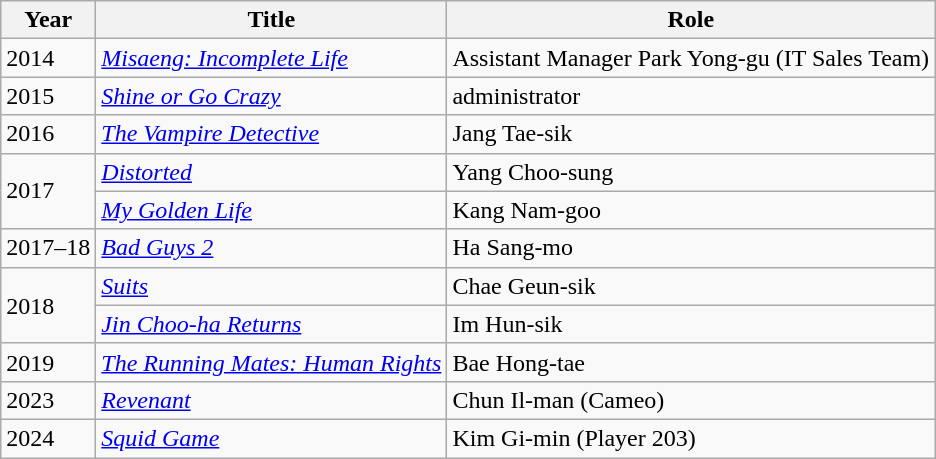<table class="wikitable sortable">
<tr>
<th>Year</th>
<th>Title</th>
<th>Role</th>
</tr>
<tr>
<td>2014</td>
<td><em><a href='#'>Misaeng: Incomplete Life</a></em></td>
<td>Assistant Manager Park Yong-gu (IT Sales Team)</td>
</tr>
<tr>
<td>2015</td>
<td><em><a href='#'>Shine or Go Crazy</a></em></td>
<td>administrator</td>
</tr>
<tr>
<td>2016</td>
<td><em><a href='#'>The Vampire Detective</a></em></td>
<td>Jang Tae-sik</td>
</tr>
<tr>
<td rowspan=2>2017</td>
<td><em><a href='#'>Distorted</a></em></td>
<td>Yang Choo-sung</td>
</tr>
<tr>
<td><em><a href='#'>My Golden Life</a></em></td>
<td>Kang Nam-goo</td>
</tr>
<tr>
<td>2017–18</td>
<td><em><a href='#'>Bad Guys 2</a></em></td>
<td>Ha Sang-mo</td>
</tr>
<tr>
<td rowspan=2>2018</td>
<td><em><a href='#'>Suits</a></em></td>
<td>Chae Geun-sik</td>
</tr>
<tr>
<td><em><a href='#'>Jin Choo-ha Returns</a></em></td>
<td>Im Hun-sik</td>
</tr>
<tr>
<td>2019</td>
<td><em><a href='#'>The Running Mates: Human Rights</a></em></td>
<td>Bae Hong-tae</td>
</tr>
<tr>
<td>2023</td>
<td><em><a href='#'>Revenant</a></em></td>
<td>Chun Il-man (Cameo)</td>
</tr>
<tr>
<td>2024</td>
<td><em><a href='#'>Squid Game</a></em></td>
<td>Kim Gi-min (Player 203)</td>
</tr>
</table>
